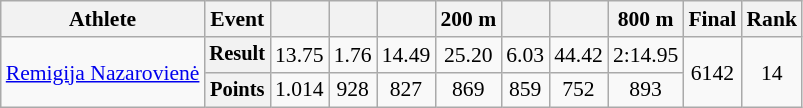<table class="wikitable" style="font-size:90%">
<tr>
<th>Athlete</th>
<th>Event</th>
<th></th>
<th></th>
<th></th>
<th>200 m</th>
<th></th>
<th></th>
<th>800 m</th>
<th>Final</th>
<th>Rank</th>
</tr>
<tr align=center>
<td rowspan=2 align=left><a href='#'>Remigija Nazarovienė</a></td>
<th style="font-size:95%">Result</th>
<td>13.75</td>
<td>1.76</td>
<td>14.49</td>
<td>25.20</td>
<td>6.03</td>
<td>44.42</td>
<td>2:14.95</td>
<td rowspan=2>6142</td>
<td rowspan=2>14</td>
</tr>
<tr align=center>
<th style="font-size:95%">Points</th>
<td>1.014</td>
<td>928</td>
<td>827</td>
<td>869</td>
<td>859</td>
<td>752</td>
<td>893</td>
</tr>
</table>
